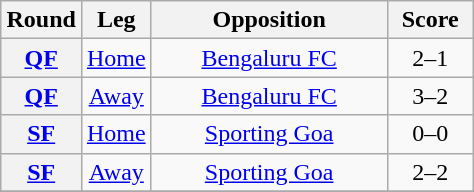<table class="wikitable plainrowheaders" style="text-align:center;margin-left:1em;float:right">
<tr>
<th scope=col width="25">Round</th>
<th scope=col width="25">Leg</th>
<th scope=col width="150">Opposition</th>
<th scope=col width="50">Score</th>
</tr>
<tr>
<th scope=row style="text-align:center"><a href='#'>QF</a></th>
<td><a href='#'>Home</a></td>
<td><a href='#'>Bengaluru FC</a></td>
<td>2–1</td>
</tr>
<tr>
<th scope=row style="text-align:center"><a href='#'>QF</a></th>
<td><a href='#'>Away</a></td>
<td><a href='#'>Bengaluru FC</a></td>
<td>3–2</td>
</tr>
<tr>
<th scope=row style="text-align:center"><a href='#'>SF</a></th>
<td><a href='#'>Home</a></td>
<td><a href='#'>Sporting Goa</a></td>
<td>0–0</td>
</tr>
<tr>
<th scope=row style="text-align:center"><a href='#'>SF</a></th>
<td><a href='#'>Away</a></td>
<td><a href='#'>Sporting Goa</a></td>
<td>2–2</td>
</tr>
<tr>
</tr>
</table>
